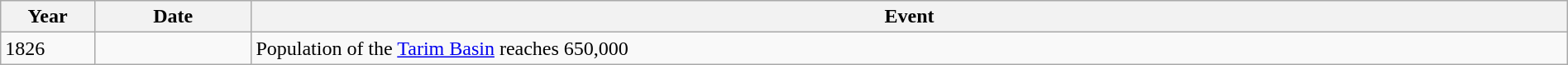<table class="wikitable" width="100%">
<tr>
<th style="width:6%">Year</th>
<th style="width:10%">Date</th>
<th>Event</th>
</tr>
<tr>
<td>1826</td>
<td></td>
<td>Population of the <a href='#'>Tarim Basin</a> reaches 650,000</td>
</tr>
</table>
